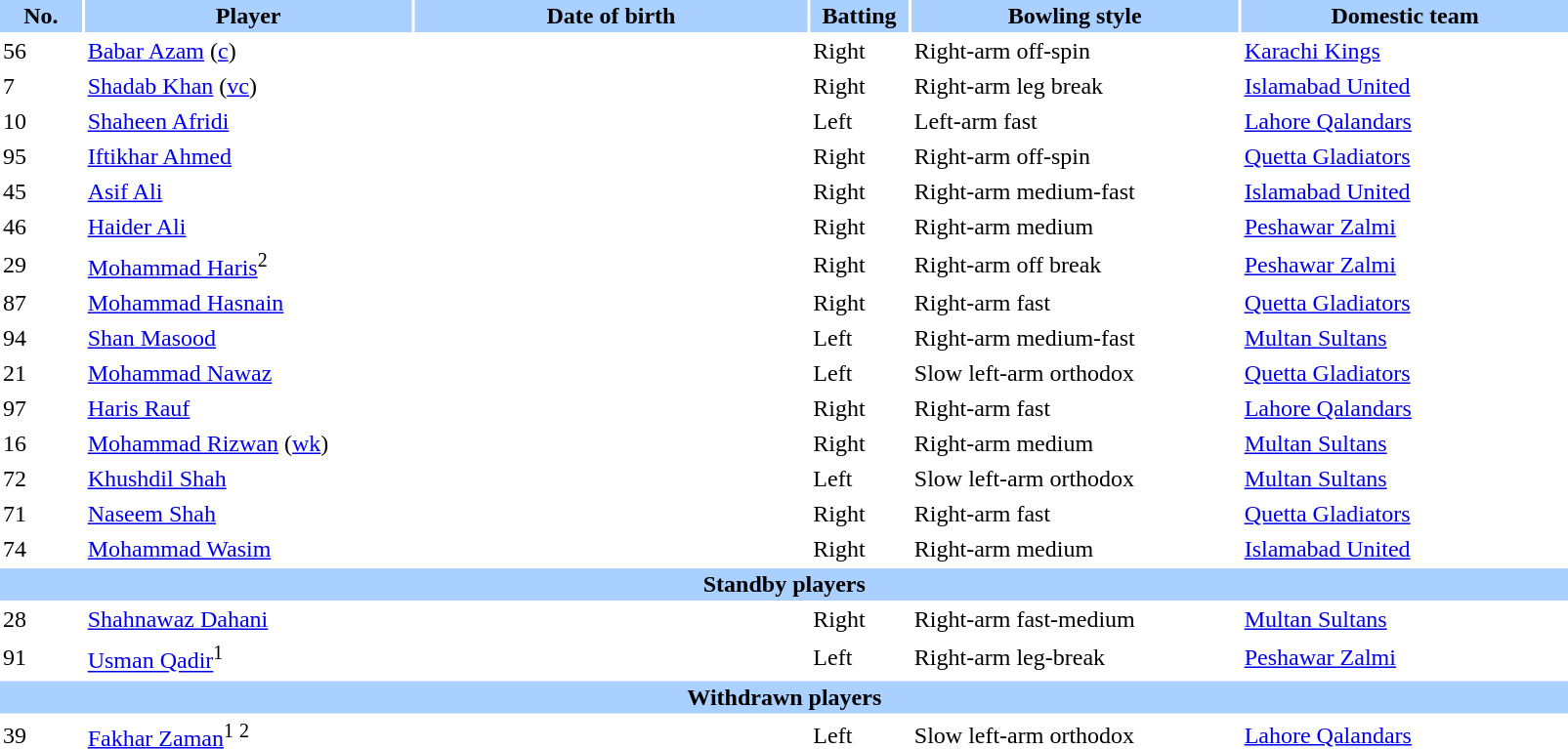<table class="sortable" style="width:85%;" border="0" cellspacing="2" cellpadding="2">
<tr style="background:#aad0ff;">
<th scope="col" width="5%">No.</th>
<th width=20%>Player</th>
<th width=24%>Date of birth</th>
<th width=6%>Batting</th>
<th width=20%>Bowling style</th>
<th width=20%>Domestic team</th>
</tr>
<tr>
<td>56</td>
<td><a href='#'>Babar Azam</a> (<a href='#'>c</a>)</td>
<td></td>
<td>Right</td>
<td>Right-arm off-spin</td>
<td><a href='#'>Karachi Kings</a></td>
</tr>
<tr>
<td>7</td>
<td><a href='#'>Shadab Khan</a> (<a href='#'>vc</a>)</td>
<td></td>
<td>Right</td>
<td>Right-arm leg break</td>
<td><a href='#'>Islamabad United</a></td>
</tr>
<tr>
<td>10</td>
<td><a href='#'>Shaheen Afridi</a></td>
<td></td>
<td>Left</td>
<td>Left-arm fast</td>
<td><a href='#'>Lahore Qalandars</a></td>
</tr>
<tr>
<td>95</td>
<td><a href='#'>Iftikhar Ahmed</a></td>
<td></td>
<td>Right</td>
<td>Right-arm off-spin</td>
<td><a href='#'>Quetta Gladiators</a></td>
</tr>
<tr>
<td>45</td>
<td><a href='#'>Asif Ali</a></td>
<td></td>
<td>Right</td>
<td>Right-arm medium-fast</td>
<td><a href='#'>Islamabad United</a></td>
</tr>
<tr>
<td>46</td>
<td><a href='#'>Haider Ali</a></td>
<td></td>
<td>Right</td>
<td>Right-arm medium</td>
<td><a href='#'>Peshawar Zalmi</a></td>
</tr>
<tr>
<td>29</td>
<td><a href='#'>Mohammad Haris</a><sup>2</sup></td>
<td></td>
<td>Right</td>
<td>Right-arm off break</td>
<td><a href='#'>Peshawar Zalmi</a></td>
</tr>
<tr>
<td>87</td>
<td><a href='#'>Mohammad Hasnain</a></td>
<td></td>
<td>Right</td>
<td>Right-arm fast</td>
<td><a href='#'>Quetta Gladiators</a></td>
</tr>
<tr>
<td>94</td>
<td><a href='#'>Shan Masood</a></td>
<td></td>
<td>Left</td>
<td>Right-arm medium-fast</td>
<td><a href='#'>Multan Sultans</a></td>
</tr>
<tr>
<td>21</td>
<td><a href='#'>Mohammad Nawaz</a></td>
<td></td>
<td>Left</td>
<td>Slow left-arm orthodox</td>
<td><a href='#'>Quetta Gladiators</a></td>
</tr>
<tr>
<td>97</td>
<td><a href='#'>Haris Rauf</a></td>
<td></td>
<td>Right</td>
<td>Right-arm fast</td>
<td><a href='#'>Lahore Qalandars</a></td>
</tr>
<tr>
<td>16</td>
<td><a href='#'>Mohammad Rizwan</a> (<a href='#'>wk</a>)</td>
<td></td>
<td>Right</td>
<td>Right-arm medium</td>
<td><a href='#'>Multan Sultans</a></td>
</tr>
<tr>
<td>72</td>
<td><a href='#'>Khushdil Shah</a></td>
<td></td>
<td>Left</td>
<td>Slow left-arm orthodox</td>
<td><a href='#'>Multan Sultans</a></td>
</tr>
<tr>
<td>71</td>
<td><a href='#'>Naseem Shah</a></td>
<td></td>
<td>Right</td>
<td>Right-arm fast</td>
<td><a href='#'>Quetta Gladiators</a></td>
</tr>
<tr>
<td>74</td>
<td><a href='#'>Mohammad Wasim</a></td>
<td></td>
<td>Right</td>
<td>Right-arm medium</td>
<td><a href='#'>Islamabad United</a></td>
</tr>
<tr style="background:#aad0ff;">
<th colspan="6">Standby players</th>
</tr>
<tr>
<td>28</td>
<td><a href='#'>Shahnawaz Dahani</a></td>
<td></td>
<td>Right</td>
<td>Right-arm fast-medium</td>
<td><a href='#'>Multan Sultans</a></td>
</tr>
<tr>
<td>91</td>
<td><a href='#'>Usman Qadir</a><sup>1</sup></td>
<td></td>
<td>Left</td>
<td>Right-arm leg-break</td>
<td><a href='#'>Peshawar Zalmi</a></td>
</tr>
<tr style="background:#aad0ff;">
<th colspan="6">Withdrawn players</th>
</tr>
<tr>
<td>39</td>
<td><a href='#'>Fakhar Zaman</a><sup>1</sup> <sup>2</sup></td>
<td></td>
<td>Left</td>
<td>Slow left-arm orthodox</td>
<td><a href='#'>Lahore Qalandars</a></td>
</tr>
</table>
